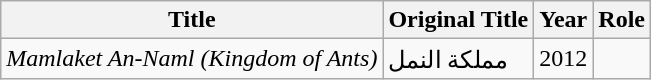<table class="wikitable">
<tr>
<th>Title</th>
<th>Original Title</th>
<th>Year</th>
<th>Role</th>
</tr>
<tr>
<td><em>Mamlaket An-Naml (Kingdom of Ants)</em></td>
<td>مملكة النمل</td>
<td>2012</td>
<td></td>
</tr>
</table>
